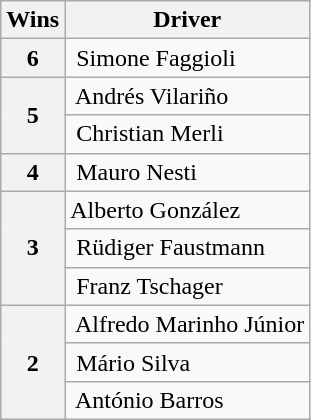<table class="wikitable">
<tr>
<th>Wins</th>
<th>Driver</th>
</tr>
<tr>
<th>6</th>
<td>  Simone Faggioli</td>
</tr>
<tr>
<th rowspan=2>5</th>
<td> Andrés Vilariño</td>
</tr>
<tr>
<td> Christian Merli</td>
</tr>
<tr>
<th>4</th>
<td>  Mauro Nesti</td>
</tr>
<tr>
<th rowspan=3>3</th>
<td> Alberto González</td>
</tr>
<tr>
<td> Rüdiger Faustmann</td>
</tr>
<tr>
<td> Franz Tschager</td>
</tr>
<tr>
<th rowspan=3>2</th>
<td> Alfredo Marinho Júnior</td>
</tr>
<tr>
<td> Mário Silva</td>
</tr>
<tr>
<td> António Barros</td>
</tr>
</table>
